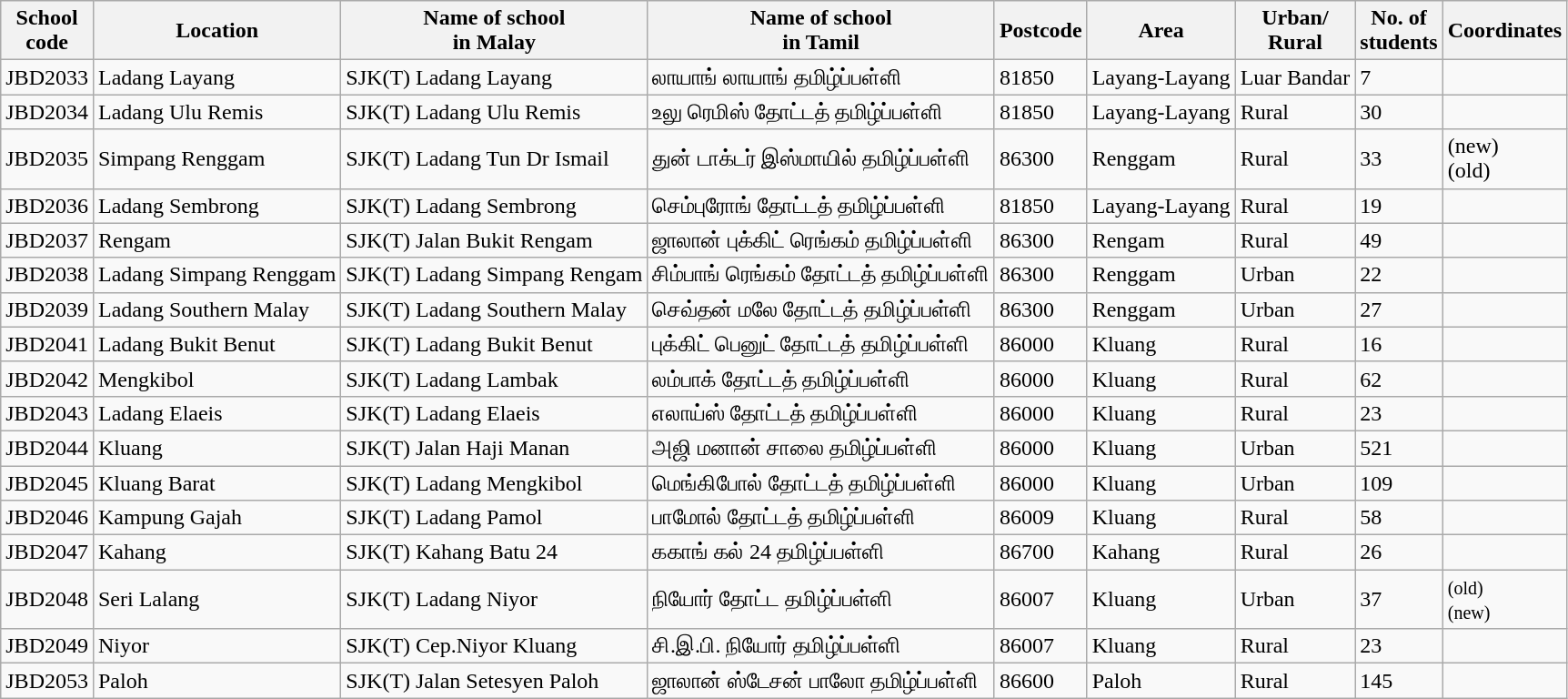<table class="wikitable sortable">
<tr>
<th>School<br>code</th>
<th>Location</th>
<th>Name of school<br>in Malay</th>
<th>Name of school<br>in Tamil</th>
<th>Postcode</th>
<th>Area</th>
<th>Urban/<br>Rural</th>
<th>No. of<br>students</th>
<th>Coordinates</th>
</tr>
<tr>
<td>JBD2033</td>
<td>Ladang Layang</td>
<td>SJK(T) Ladang Layang</td>
<td>லாயாங் லாயாங் தமிழ்ப்பள்ளி</td>
<td>81850</td>
<td>Layang-Layang</td>
<td>Luar  Bandar</td>
<td>7</td>
<td></td>
</tr>
<tr>
<td>JBD2034</td>
<td>Ladang Ulu Remis</td>
<td>SJK(T) Ladang Ulu Remis</td>
<td>உலு ரெமிஸ் தோட்டத் தமிழ்ப்பள்ளி</td>
<td>81850</td>
<td>Layang-Layang</td>
<td>Rural</td>
<td>30</td>
<td></td>
</tr>
<tr>
<td>JBD2035</td>
<td>Simpang Renggam</td>
<td>SJK(T) Ladang Tun Dr Ismail</td>
<td>துன் டாக்டர் இஸ்மாயில் தமிழ்ப்பள்ளி</td>
<td>86300</td>
<td>Renggam</td>
<td>Rural</td>
<td>33</td>
<td> (new)<br> (old)</td>
</tr>
<tr>
<td>JBD2036</td>
<td>Ladang Sembrong</td>
<td>SJK(T) Ladang Sembrong</td>
<td>செம்புரோங் தோட்டத் தமிழ்ப்பள்ளி</td>
<td>81850</td>
<td>Layang-Layang</td>
<td>Rural</td>
<td>19</td>
<td></td>
</tr>
<tr>
<td>JBD2037</td>
<td>Rengam</td>
<td>SJK(T) Jalan Bukit Rengam</td>
<td>ஜாலான் புக்கிட் ரெங்கம் தமிழ்ப்பள்ளி</td>
<td>86300</td>
<td>Rengam</td>
<td>Rural</td>
<td>49</td>
<td></td>
</tr>
<tr>
<td>JBD2038</td>
<td>Ladang Simpang Renggam</td>
<td>SJK(T) Ladang Simpang Rengam</td>
<td>சிம்பாங் ரெங்கம் தோட்டத் தமிழ்ப்பள்ளி</td>
<td>86300</td>
<td>Renggam</td>
<td>Urban</td>
<td>22</td>
<td></td>
</tr>
<tr>
<td>JBD2039</td>
<td>Ladang Southern Malay</td>
<td>SJK(T) Ladang Southern Malay</td>
<td>செவ்தன் மலே தோட்டத் தமிழ்ப்பள்ளி</td>
<td>86300</td>
<td>Renggam</td>
<td>Urban</td>
<td>27</td>
<td></td>
</tr>
<tr>
<td>JBD2041</td>
<td>Ladang Bukit Benut</td>
<td>SJK(T) Ladang Bukit Benut</td>
<td>புக்கிட் பெனுட் தோட்டத் தமிழ்ப்பள்ளி</td>
<td>86000</td>
<td>Kluang</td>
<td>Rural</td>
<td>16</td>
<td></td>
</tr>
<tr>
<td>JBD2042</td>
<td>Mengkibol</td>
<td>SJK(T) Ladang Lambak</td>
<td>லம்பாக் தோட்டத் தமிழ்ப்பள்ளி</td>
<td>86000</td>
<td>Kluang</td>
<td>Rural</td>
<td>62</td>
<td></td>
</tr>
<tr>
<td>JBD2043</td>
<td>Ladang Elaeis</td>
<td>SJK(T) Ladang Elaeis</td>
<td>எலாய்ஸ் தோட்டத் தமிழ்ப்பள்ளி</td>
<td>86000</td>
<td>Kluang</td>
<td>Rural</td>
<td>23</td>
<td></td>
</tr>
<tr>
<td>JBD2044</td>
<td>Kluang</td>
<td>SJK(T) Jalan Haji Manan</td>
<td>அஜி மனான் சாலை தமிழ்ப்பள்ளி</td>
<td>86000</td>
<td>Kluang</td>
<td>Urban</td>
<td>521</td>
<td></td>
</tr>
<tr>
<td>JBD2045</td>
<td>Kluang Barat</td>
<td>SJK(T) Ladang Mengkibol</td>
<td>மெங்கிபோல் தோட்டத் தமிழ்ப்பள்ளி</td>
<td>86000</td>
<td>Kluang</td>
<td>Urban</td>
<td>109</td>
<td></td>
</tr>
<tr>
<td>JBD2046</td>
<td>Kampung Gajah</td>
<td>SJK(T) Ladang Pamol</td>
<td>பாமோல் தோட்டத் தமிழ்ப்பள்ளி</td>
<td>86009</td>
<td>Kluang</td>
<td>Rural</td>
<td>58</td>
<td></td>
</tr>
<tr>
<td>JBD2047</td>
<td>Kahang</td>
<td>SJK(T) Kahang Batu 24</td>
<td>ககாங் கல் 24 தமிழ்ப்பள்ளி</td>
<td>86700</td>
<td>Kahang</td>
<td>Rural</td>
<td>26</td>
<td></td>
</tr>
<tr>
<td>JBD2048</td>
<td>Seri Lalang</td>
<td>SJK(T) Ladang Niyor</td>
<td>நியோர் தோட்ட தமிழ்ப்பள்ளி</td>
<td>86007</td>
<td>Kluang</td>
<td>Urban</td>
<td>37</td>
<td> <small>(old)</small><br> <small>(new)</small></td>
</tr>
<tr>
<td>JBD2049</td>
<td>Niyor</td>
<td>SJK(T) Cep.Niyor Kluang</td>
<td>சி.இ.பி. நியோர் தமிழ்ப்பள்ளி</td>
<td>86007</td>
<td>Kluang</td>
<td>Rural</td>
<td>23</td>
<td></td>
</tr>
<tr>
<td>JBD2053</td>
<td>Paloh</td>
<td>SJK(T) Jalan Setesyen Paloh</td>
<td>ஜாலான் ஸ்டேசன் பாலோ தமிழ்ப்பள்ளி</td>
<td>86600</td>
<td>Paloh</td>
<td>Rural</td>
<td>145</td>
<td></td>
</tr>
</table>
